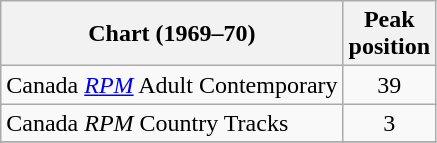<table class="wikitable sortable">
<tr>
<th>Chart (1969–70)</th>
<th>Peak<br>position</th>
</tr>
<tr>
<td>Canada <em><a href='#'>RPM</a></em> Adult Contemporary</td>
<td style="text-align:center;">39</td>
</tr>
<tr>
<td>Canada <em>RPM</em> Country Tracks</td>
<td style="text-align:center;">3</td>
</tr>
<tr>
</tr>
</table>
